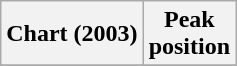<table class="wikitable plainrowheaders" style="text-align:center">
<tr>
<th scope="col">Chart (2003)</th>
<th scope="col">Peak<br>position</th>
</tr>
<tr>
</tr>
</table>
